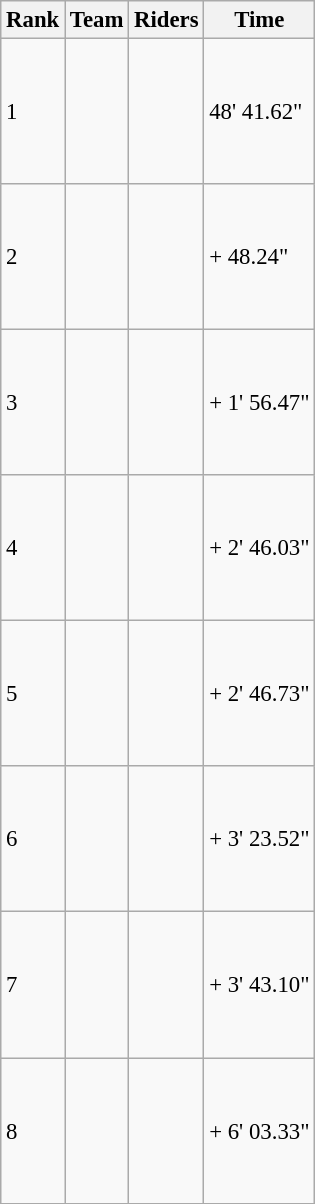<table class="wikitable" style="font-size:95%; text-align:left;">
<tr>
<th>Rank</th>
<th>Team</th>
<th>Riders</th>
<th>Time</th>
</tr>
<tr>
<td>1</td>
<td align="left"> </td>
<td><br><br><br><br><br></td>
<td>48' 41.62"</td>
</tr>
<tr>
<td>2</td>
<td align="left"> </td>
<td><br><br><br><br><br></td>
<td>+ 48.24"</td>
</tr>
<tr>
<td>3</td>
<td align="left"> </td>
<td><br><br><br><br><br></td>
<td>+ 1' 56.47"</td>
</tr>
<tr>
<td>4</td>
<td align="left"> </td>
<td><br><br><br><br><br></td>
<td>+ 2' 46.03"</td>
</tr>
<tr>
<td>5</td>
<td align="left"> </td>
<td><br><br><br><br><br></td>
<td>+ 2' 46.73"</td>
</tr>
<tr>
<td>6</td>
<td align="left"> </td>
<td><br><br><br><br><br></td>
<td>+ 3' 23.52"</td>
</tr>
<tr>
<td>7</td>
<td align="left"> </td>
<td><br><br><br><br><br></td>
<td>+ 3' 43.10"</td>
</tr>
<tr>
<td>8</td>
<td align="left"> </td>
<td><br><br><br><br><br></td>
<td>+ 6' 03.33"</td>
</tr>
</table>
